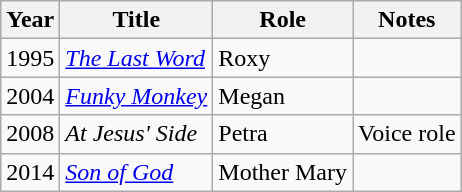<table class="wikitable sortable">
<tr>
<th>Year</th>
<th>Title</th>
<th>Role</th>
<th class="unsortable">Notes</th>
</tr>
<tr>
<td>1995</td>
<td><em><a href='#'>The Last Word</a></em></td>
<td>Roxy</td>
<td></td>
</tr>
<tr>
<td>2004</td>
<td><em><a href='#'>Funky Monkey</a></em></td>
<td>Megan</td>
<td></td>
</tr>
<tr>
<td>2008</td>
<td><em>At Jesus' Side</em></td>
<td>Petra</td>
<td>Voice role</td>
</tr>
<tr>
<td>2014</td>
<td><em><a href='#'>Son of God</a></em></td>
<td>Mother Mary</td>
<td></td>
</tr>
</table>
